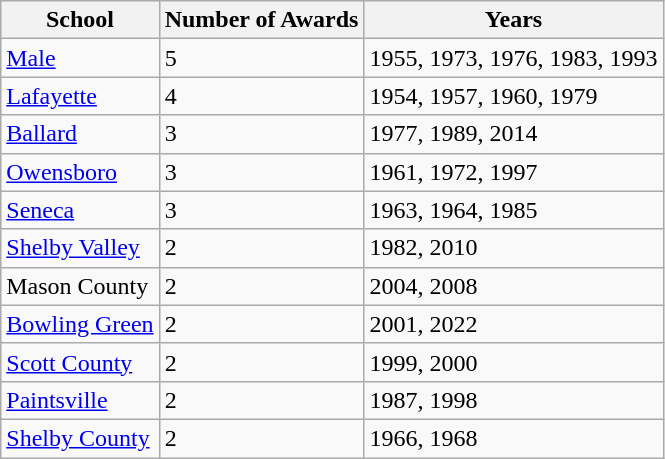<table class="wikitable sortable">
<tr>
<th>School</th>
<th>Number of Awards</th>
<th>Years</th>
</tr>
<tr>
<td><a href='#'>Male</a></td>
<td>5</td>
<td>1955, 1973, 1976, 1983, 1993</td>
</tr>
<tr>
<td><a href='#'>Lafayette</a></td>
<td>4</td>
<td>1954, 1957, 1960, 1979</td>
</tr>
<tr>
<td><a href='#'>Ballard</a></td>
<td>3</td>
<td>1977, 1989, 2014</td>
</tr>
<tr>
<td><a href='#'>Owensboro</a></td>
<td>3</td>
<td>1961, 1972, 1997</td>
</tr>
<tr>
<td><a href='#'>Seneca</a></td>
<td>3</td>
<td>1963, 1964, 1985</td>
</tr>
<tr>
<td><a href='#'>Shelby Valley</a></td>
<td>2</td>
<td>1982, 2010</td>
</tr>
<tr>
<td>Mason County</td>
<td>2</td>
<td>2004, 2008</td>
</tr>
<tr>
<td><a href='#'>Bowling Green</a></td>
<td>2</td>
<td>2001, 2022</td>
</tr>
<tr>
<td><a href='#'>Scott County</a></td>
<td>2</td>
<td>1999, 2000</td>
</tr>
<tr>
<td><a href='#'>Paintsville</a></td>
<td>2</td>
<td>1987, 1998</td>
</tr>
<tr>
<td><a href='#'>Shelby County</a></td>
<td>2</td>
<td>1966, 1968</td>
</tr>
</table>
